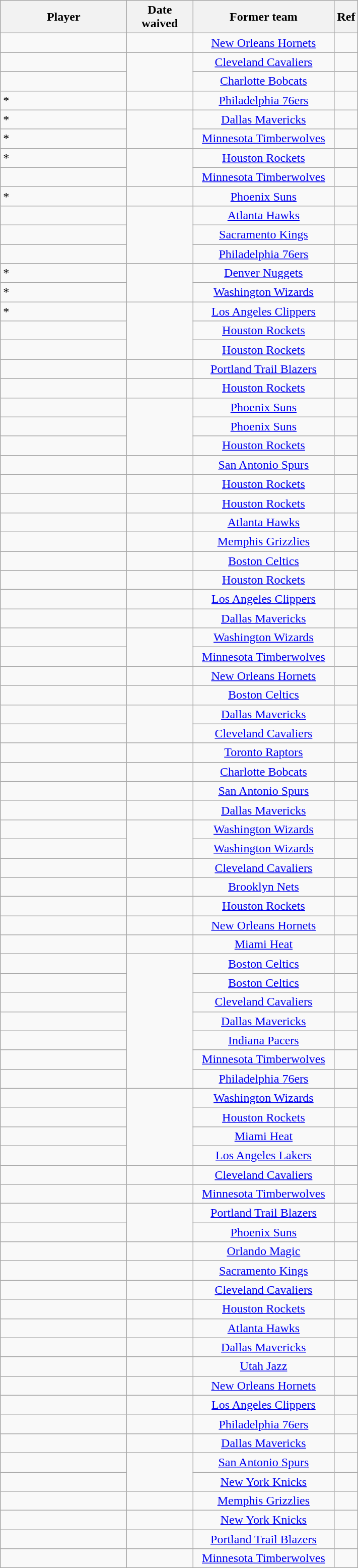<table class="wikitable sortable" style="text-align:center">
<tr>
<th style="width:160px">Player</th>
<th style="width:80px">Date waived</th>
<th style="width:180px">Former team</th>
<th class="unsortable">Ref</th>
</tr>
<tr>
<td align=left></td>
<td></td>
<td><a href='#'>New Orleans Hornets</a></td>
<td></td>
</tr>
<tr>
<td align=left></td>
<td rowspan=2 style="text-align:center"></td>
<td><a href='#'>Cleveland Cavaliers</a></td>
<td></td>
</tr>
<tr>
<td align=left></td>
<td><a href='#'>Charlotte Bobcats</a></td>
<td></td>
</tr>
<tr>
<td align=left>*</td>
<td style="text-align:center"></td>
<td><a href='#'>Philadelphia 76ers</a></td>
<td></td>
</tr>
<tr>
<td align=left>*</td>
<td rowspan=2 style="text-align:center"></td>
<td><a href='#'>Dallas Mavericks</a></td>
<td></td>
</tr>
<tr>
<td align=left>*</td>
<td><a href='#'>Minnesota Timberwolves</a></td>
<td></td>
</tr>
<tr>
<td align=left>*</td>
<td rowspan=2 style="text-align:center"></td>
<td><a href='#'>Houston Rockets</a></td>
<td></td>
</tr>
<tr>
<td align=left></td>
<td><a href='#'>Minnesota Timberwolves</a></td>
<td></td>
</tr>
<tr>
<td align=left>*</td>
<td style="text-align:center"></td>
<td><a href='#'>Phoenix Suns</a></td>
<td></td>
</tr>
<tr>
<td align=left></td>
<td rowspan=3 style="text-align:center"></td>
<td><a href='#'>Atlanta Hawks</a></td>
<td></td>
</tr>
<tr>
<td align=left></td>
<td><a href='#'>Sacramento Kings</a></td>
<td></td>
</tr>
<tr>
<td align=left></td>
<td><a href='#'>Philadelphia 76ers</a></td>
<td></td>
</tr>
<tr>
<td align=left>*</td>
<td rowspan=2 style="text-align:center"></td>
<td><a href='#'>Denver Nuggets</a></td>
<td></td>
</tr>
<tr>
<td align=left>*</td>
<td><a href='#'>Washington Wizards</a></td>
<td></td>
</tr>
<tr>
<td align=left>*</td>
<td rowspan=3 style="text-align:center"></td>
<td><a href='#'>Los Angeles Clippers</a></td>
<td></td>
</tr>
<tr>
<td align=left></td>
<td><a href='#'>Houston Rockets</a></td>
<td></td>
</tr>
<tr>
<td align=left></td>
<td><a href='#'>Houston Rockets</a></td>
<td></td>
</tr>
<tr>
<td align=left></td>
<td style="text-align:center;"></td>
<td><a href='#'>Portland Trail Blazers</a></td>
<td></td>
</tr>
<tr>
<td align=left></td>
<td style="text-align:center"></td>
<td><a href='#'>Houston Rockets</a></td>
<td></td>
</tr>
<tr>
<td align=left></td>
<td rowspan=3 style="text-align:center"></td>
<td><a href='#'>Phoenix Suns</a></td>
<td></td>
</tr>
<tr>
<td align=left></td>
<td><a href='#'>Phoenix Suns</a></td>
<td></td>
</tr>
<tr>
<td align=left></td>
<td><a href='#'>Houston Rockets</a></td>
<td></td>
</tr>
<tr>
<td align=left></td>
<td style="text-align:center;"></td>
<td><a href='#'>San Antonio Spurs</a></td>
<td></td>
</tr>
<tr>
<td align=left></td>
<td style="text-align:center;"></td>
<td><a href='#'>Houston Rockets</a></td>
<td></td>
</tr>
<tr>
<td align=left></td>
<td style="text-align:center;"></td>
<td><a href='#'>Houston Rockets</a></td>
<td></td>
</tr>
<tr>
<td align=left></td>
<td style="text-align:center;"></td>
<td><a href='#'>Atlanta Hawks</a></td>
<td></td>
</tr>
<tr>
<td align=left></td>
<td style="text-align:center;"></td>
<td><a href='#'>Memphis Grizzlies</a></td>
<td></td>
</tr>
<tr>
<td align=left></td>
<td style="text-align:center;"></td>
<td><a href='#'>Boston Celtics</a></td>
<td></td>
</tr>
<tr>
<td align=left></td>
<td style="text-align:center;"></td>
<td><a href='#'>Houston Rockets</a></td>
<td></td>
</tr>
<tr>
<td align=left></td>
<td style="text-align:center;"></td>
<td><a href='#'>Los Angeles Clippers</a></td>
<td></td>
</tr>
<tr>
<td align=left></td>
<td style="text-align:center;"></td>
<td><a href='#'>Dallas Mavericks</a></td>
<td></td>
</tr>
<tr>
<td align=left></td>
<td rowspan=2 style="text-align:center"></td>
<td><a href='#'>Washington Wizards</a></td>
<td></td>
</tr>
<tr>
<td align=left></td>
<td><a href='#'>Minnesota Timberwolves</a></td>
<td></td>
</tr>
<tr>
<td align=left></td>
<td rowspan=1 style="text-align:center"></td>
<td><a href='#'>New Orleans Hornets</a></td>
<td></td>
</tr>
<tr>
<td align=left></td>
<td rowspan=1 style="text-align:center"></td>
<td><a href='#'>Boston Celtics</a></td>
<td></td>
</tr>
<tr>
<td align=left></td>
<td rowspan=2 style="text-align:center"></td>
<td><a href='#'>Dallas Mavericks</a></td>
<td></td>
</tr>
<tr>
<td align=left></td>
<td><a href='#'>Cleveland Cavaliers</a></td>
<td></td>
</tr>
<tr>
<td align=left></td>
<td rowspan=1 style="text-align:center"></td>
<td><a href='#'>Toronto Raptors</a></td>
<td></td>
</tr>
<tr>
<td align=left></td>
<td rowspan=1 style="text-align:center"></td>
<td><a href='#'>Charlotte Bobcats</a></td>
<td></td>
</tr>
<tr>
<td align=left></td>
<td rowspan=1 style="text-align:center"></td>
<td><a href='#'>San Antonio Spurs</a></td>
<td></td>
</tr>
<tr>
<td align=left></td>
<td rowspan=1 style="text-align:center"></td>
<td><a href='#'>Dallas Mavericks</a></td>
<td></td>
</tr>
<tr>
<td align=left></td>
<td rowspan=2 style="text-align:center"></td>
<td><a href='#'>Washington Wizards</a></td>
<td></td>
</tr>
<tr>
<td align=left></td>
<td><a href='#'>Washington Wizards</a></td>
<td></td>
</tr>
<tr>
<td align=left></td>
<td rowspan=1 style="text-align:center"></td>
<td><a href='#'>Cleveland Cavaliers</a></td>
<td></td>
</tr>
<tr>
<td align=left></td>
<td rowspan=1 style="text-align:center"></td>
<td><a href='#'>Brooklyn Nets</a></td>
<td></td>
</tr>
<tr>
<td align=left></td>
<td rowspan=1 style="text-align:center"></td>
<td><a href='#'>Houston Rockets</a></td>
<td></td>
</tr>
<tr>
<td align=left></td>
<td rowspan=1 style="text-align:center"></td>
<td><a href='#'>New Orleans Hornets</a></td>
<td></td>
</tr>
<tr>
<td align=left></td>
<td rowspan=1 style="text-align:center"></td>
<td><a href='#'>Miami Heat</a></td>
<td></td>
</tr>
<tr>
<td align=left></td>
<td rowspan=7 style="text-align:center"></td>
<td><a href='#'>Boston Celtics</a></td>
<td></td>
</tr>
<tr>
<td align=left></td>
<td><a href='#'>Boston Celtics</a></td>
<td></td>
</tr>
<tr>
<td align=left></td>
<td><a href='#'>Cleveland Cavaliers</a></td>
<td></td>
</tr>
<tr>
<td align=left></td>
<td><a href='#'>Dallas Mavericks</a></td>
<td></td>
</tr>
<tr>
<td align=left></td>
<td><a href='#'>Indiana Pacers</a></td>
<td></td>
</tr>
<tr>
<td align=left></td>
<td><a href='#'>Minnesota Timberwolves</a></td>
<td></td>
</tr>
<tr>
<td align=left></td>
<td><a href='#'>Philadelphia 76ers</a></td>
<td></td>
</tr>
<tr>
<td align=left></td>
<td rowspan=4 style="text-align:center"></td>
<td><a href='#'>Washington Wizards</a></td>
<td></td>
</tr>
<tr>
<td align=left></td>
<td><a href='#'>Houston Rockets</a></td>
<td></td>
</tr>
<tr>
<td align=left></td>
<td><a href='#'>Miami Heat</a></td>
<td></td>
</tr>
<tr>
<td align=left></td>
<td><a href='#'>Los Angeles Lakers</a></td>
<td></td>
</tr>
<tr>
<td align=left></td>
<td rowspan=1 style="text-align:center"></td>
<td><a href='#'>Cleveland Cavaliers</a></td>
<td></td>
</tr>
<tr>
<td align=left></td>
<td rowspan=1 style="text-align:center"></td>
<td><a href='#'>Minnesota Timberwolves</a></td>
<td></td>
</tr>
<tr>
<td align=left></td>
<td rowspan=2 style="text-align:center"></td>
<td><a href='#'>Portland Trail Blazers</a></td>
<td></td>
</tr>
<tr>
<td align=left></td>
<td><a href='#'>Phoenix Suns</a></td>
<td></td>
</tr>
<tr>
<td align=left></td>
<td rowspan=1 style="text-align:center"></td>
<td><a href='#'>Orlando Magic</a></td>
<td></td>
</tr>
<tr>
<td align=left></td>
<td rowspan=1 style="text-align:center"></td>
<td><a href='#'>Sacramento Kings</a></td>
<td></td>
</tr>
<tr>
<td align=left></td>
<td rowspan=1 style="text-align:center"></td>
<td><a href='#'>Cleveland Cavaliers</a></td>
<td></td>
</tr>
<tr>
<td align=left></td>
<td rowspan=1 style="text-align:center"></td>
<td><a href='#'>Houston Rockets</a></td>
<td></td>
</tr>
<tr>
<td align=left></td>
<td rowspan=1 style="text-align:center"></td>
<td><a href='#'>Atlanta Hawks</a></td>
<td></td>
</tr>
<tr>
<td align=left></td>
<td rowspan=1 style="text-align:center"></td>
<td><a href='#'>Dallas Mavericks</a></td>
<td></td>
</tr>
<tr>
<td align=left></td>
<td rowspan=1 style="text-align:center"></td>
<td><a href='#'>Utah Jazz</a></td>
<td></td>
</tr>
<tr>
<td align=left></td>
<td rowspan=1 style="text-align:center"></td>
<td><a href='#'>New Orleans Hornets</a></td>
<td></td>
</tr>
<tr>
<td align=left></td>
<td rowspan=1 style="text-align:center"></td>
<td><a href='#'>Los Angeles Clippers</a></td>
<td></td>
</tr>
<tr>
<td align=left></td>
<td rowspan=1 style="text-align:center"></td>
<td><a href='#'>Philadelphia 76ers</a></td>
<td></td>
</tr>
<tr>
<td align=left></td>
<td rowspan=1 style="text-align:center"></td>
<td><a href='#'>Dallas Mavericks</a></td>
<td></td>
</tr>
<tr>
<td align=left></td>
<td rowspan=2 style="text-align:center"></td>
<td><a href='#'>San Antonio Spurs</a></td>
<td></td>
</tr>
<tr>
<td align=left></td>
<td><a href='#'>New York Knicks</a></td>
<td></td>
</tr>
<tr>
<td align=left></td>
<td rowspan=1 style="text-align:center"></td>
<td><a href='#'>Memphis Grizzlies</a></td>
<td></td>
</tr>
<tr>
<td align=left></td>
<td rowspan=1 style="text-align:center"></td>
<td><a href='#'>New York Knicks</a></td>
<td></td>
</tr>
<tr>
<td align=left></td>
<td rowspan=1 style="text-align:center"></td>
<td><a href='#'>Portland Trail Blazers</a></td>
<td></td>
</tr>
<tr>
<td align=left></td>
<td rowspan=1 style="text-align:center"></td>
<td><a href='#'>Minnesota Timberwolves</a></td>
<td></td>
</tr>
</table>
